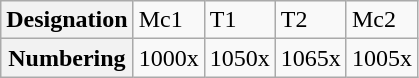<table class="wikitable">
<tr>
<th>Designation</th>
<td>Mc1</td>
<td>T1</td>
<td>T2</td>
<td>Mc2</td>
</tr>
<tr>
<th>Numbering</th>
<td>1000x</td>
<td>1050x</td>
<td>1065x</td>
<td>1005x</td>
</tr>
</table>
